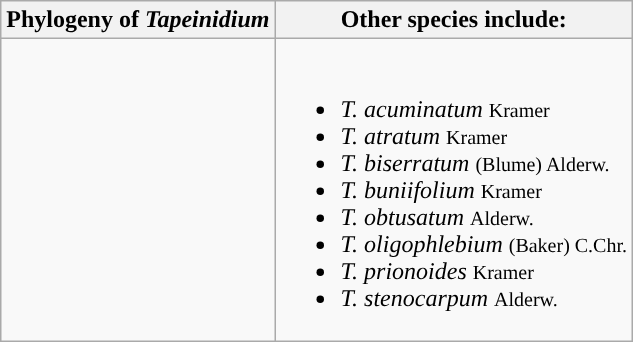<table class="wikitable">
<tr>
<th colspan=1>Phylogeny of <em>Tapeinidium</em></th>
<th colspan=1>Other species include:</th>
</tr>
<tr>
<td style="vertical-align:top"><br></td>
<td><br><ul><li><em>T. acuminatum</em> <small>Kramer</small></li><li><em>T. atratum</em> <small>Kramer</small></li><li><em>T. biserratum</em> <small>(Blume) Alderw.</small></li><li><em>T. buniifolium</em> <small>Kramer</small></li><li><em>T. obtusatum</em> <small>Alderw.</small></li><li><em>T. oligophlebium</em> <small>(Baker) C.Chr.</small></li><li><em>T. prionoides</em> <small>Kramer</small></li><li><em>T. stenocarpum</em> <small>Alderw.</small></li></ul></td>
</tr>
</table>
